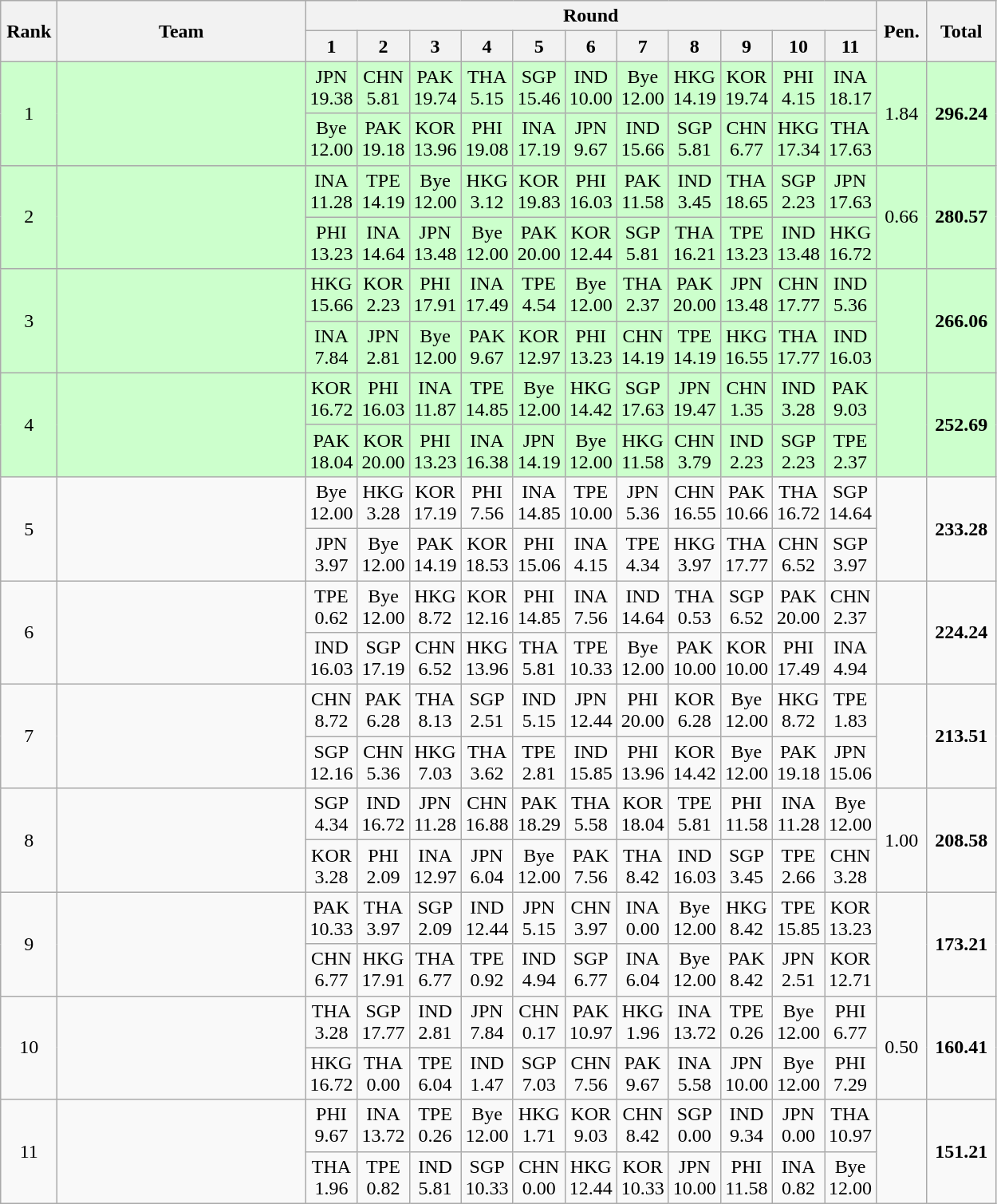<table class=wikitable style="text-align:center">
<tr>
<th rowspan="2" width=40>Rank</th>
<th rowspan="2" width=200>Team</th>
<th colspan=11>Round</th>
<th rowspan=2 width=35>Pen.</th>
<th rowspan=2 width=50>Total</th>
</tr>
<tr>
<th width=35>1</th>
<th width=35>2</th>
<th width=35>3</th>
<th width=35>4</th>
<th width=35>5</th>
<th width=35>6</th>
<th width=35>7</th>
<th width=35>8</th>
<th width=35>9</th>
<th width=35>10</th>
<th width=35>11</th>
</tr>
<tr bgcolor="#ccffcc">
<td rowspan=2>1</td>
<td align=left rowspan=2></td>
<td>JPN<br>19.38</td>
<td>CHN<br>5.81</td>
<td>PAK<br>19.74</td>
<td>THA<br>5.15</td>
<td>SGP<br>15.46</td>
<td>IND<br>10.00</td>
<td>Bye<br>12.00</td>
<td>HKG<br>14.19</td>
<td>KOR<br>19.74</td>
<td>PHI<br>4.15</td>
<td>INA<br>18.17</td>
<td rowspan=2>1.84</td>
<td rowspan=2><strong>296.24</strong></td>
</tr>
<tr bgcolor="#ccffcc">
<td>Bye<br>12.00</td>
<td>PAK<br>19.18</td>
<td>KOR<br>13.96</td>
<td>PHI<br>19.08</td>
<td>INA<br>17.19</td>
<td>JPN<br>9.67</td>
<td>IND<br>15.66</td>
<td>SGP<br>5.81</td>
<td>CHN<br>6.77</td>
<td>HKG<br>17.34</td>
<td>THA<br>17.63</td>
</tr>
<tr bgcolor="#ccffcc">
<td rowspan=2>2</td>
<td align=left rowspan=2></td>
<td>INA<br>11.28</td>
<td>TPE<br>14.19</td>
<td>Bye<br>12.00</td>
<td>HKG<br>3.12</td>
<td>KOR<br>19.83</td>
<td>PHI<br>16.03</td>
<td>PAK<br>11.58</td>
<td>IND<br>3.45</td>
<td>THA<br>18.65</td>
<td>SGP<br>2.23</td>
<td>JPN<br>17.63</td>
<td rowspan=2>0.66</td>
<td rowspan=2><strong>280.57</strong></td>
</tr>
<tr bgcolor="#ccffcc">
<td>PHI<br>13.23</td>
<td>INA<br>14.64</td>
<td>JPN<br>13.48</td>
<td>Bye<br>12.00</td>
<td>PAK<br>20.00</td>
<td>KOR<br>12.44</td>
<td>SGP<br>5.81</td>
<td>THA<br>16.21</td>
<td>TPE<br>13.23</td>
<td>IND<br>13.48</td>
<td>HKG<br>16.72</td>
</tr>
<tr bgcolor="#ccffcc">
<td rowspan=2>3</td>
<td align=left rowspan=2></td>
<td>HKG<br>15.66</td>
<td>KOR<br>2.23</td>
<td>PHI<br>17.91</td>
<td>INA<br>17.49</td>
<td>TPE<br>4.54</td>
<td>Bye<br>12.00</td>
<td>THA<br>2.37</td>
<td>PAK<br>20.00</td>
<td>JPN<br>13.48</td>
<td>CHN<br>17.77</td>
<td>IND<br>5.36</td>
<td rowspan=2></td>
<td rowspan=2><strong>266.06</strong></td>
</tr>
<tr bgcolor="#ccffcc">
<td>INA<br>7.84</td>
<td>JPN<br>2.81</td>
<td>Bye<br>12.00</td>
<td>PAK<br>9.67</td>
<td>KOR<br>12.97</td>
<td>PHI<br>13.23</td>
<td>CHN<br>14.19</td>
<td>TPE<br>14.19</td>
<td>HKG<br>16.55</td>
<td>THA<br>17.77</td>
<td>IND<br>16.03</td>
</tr>
<tr bgcolor="#ccffcc">
<td rowspan=2>4</td>
<td align=left rowspan=2></td>
<td>KOR<br>16.72</td>
<td>PHI<br>16.03</td>
<td>INA<br>11.87</td>
<td>TPE<br>14.85</td>
<td>Bye<br>12.00</td>
<td>HKG<br>14.42</td>
<td>SGP<br>17.63</td>
<td>JPN<br>19.47</td>
<td>CHN<br>1.35</td>
<td>IND<br>3.28</td>
<td>PAK<br>9.03</td>
<td rowspan=2></td>
<td rowspan=2><strong>252.69</strong></td>
</tr>
<tr bgcolor="#ccffcc">
<td>PAK<br>18.04</td>
<td>KOR<br>20.00</td>
<td>PHI<br>13.23</td>
<td>INA<br>16.38</td>
<td>JPN<br>14.19</td>
<td>Bye<br>12.00</td>
<td>HKG<br>11.58</td>
<td>CHN<br>3.79</td>
<td>IND<br>2.23</td>
<td>SGP<br>2.23</td>
<td>TPE<br>2.37</td>
</tr>
<tr>
<td rowspan=2>5</td>
<td align=left rowspan=2></td>
<td>Bye<br>12.00</td>
<td>HKG<br>3.28</td>
<td>KOR<br>17.19</td>
<td>PHI<br>7.56</td>
<td>INA<br>14.85</td>
<td>TPE<br>10.00</td>
<td>JPN<br>5.36</td>
<td>CHN<br>16.55</td>
<td>PAK<br>10.66</td>
<td>THA<br>16.72</td>
<td>SGP<br>14.64</td>
<td rowspan=2></td>
<td rowspan=2><strong>233.28</strong></td>
</tr>
<tr>
<td>JPN<br>3.97</td>
<td>Bye<br>12.00</td>
<td>PAK<br>14.19</td>
<td>KOR<br>18.53</td>
<td>PHI<br>15.06</td>
<td>INA<br>4.15</td>
<td>TPE<br>4.34</td>
<td>HKG<br>3.97</td>
<td>THA<br>17.77</td>
<td>CHN<br>6.52</td>
<td>SGP<br>3.97</td>
</tr>
<tr>
<td rowspan=2>6</td>
<td align=left rowspan=2></td>
<td>TPE<br>0.62</td>
<td>Bye<br>12.00</td>
<td>HKG<br>8.72</td>
<td>KOR<br>12.16</td>
<td>PHI<br>14.85</td>
<td>INA<br>7.56</td>
<td>IND<br>14.64</td>
<td>THA<br>0.53</td>
<td>SGP<br>6.52</td>
<td>PAK<br>20.00</td>
<td>CHN<br>2.37</td>
<td rowspan=2></td>
<td rowspan=2><strong>224.24</strong></td>
</tr>
<tr>
<td>IND<br>16.03</td>
<td>SGP<br>17.19</td>
<td>CHN<br>6.52</td>
<td>HKG<br>13.96</td>
<td>THA<br>5.81</td>
<td>TPE<br>10.33</td>
<td>Bye<br>12.00</td>
<td>PAK<br>10.00</td>
<td>KOR<br>10.00</td>
<td>PHI<br>17.49</td>
<td>INA<br>4.94</td>
</tr>
<tr>
<td rowspan=2>7</td>
<td align=left rowspan=2></td>
<td>CHN<br>8.72</td>
<td>PAK<br>6.28</td>
<td>THA<br>8.13</td>
<td>SGP<br>2.51</td>
<td>IND<br>5.15</td>
<td>JPN<br>12.44</td>
<td>PHI<br>20.00</td>
<td>KOR<br>6.28</td>
<td>Bye<br>12.00</td>
<td>HKG<br>8.72</td>
<td>TPE<br>1.83</td>
<td rowspan=2></td>
<td rowspan=2><strong>213.51</strong></td>
</tr>
<tr>
<td>SGP<br>12.16</td>
<td>CHN<br>5.36</td>
<td>HKG<br>7.03</td>
<td>THA<br>3.62</td>
<td>TPE<br>2.81</td>
<td>IND<br>15.85</td>
<td>PHI<br>13.96</td>
<td>KOR<br>14.42</td>
<td>Bye<br>12.00</td>
<td>PAK<br>19.18</td>
<td>JPN<br>15.06</td>
</tr>
<tr>
<td rowspan=2>8</td>
<td align=left rowspan=2></td>
<td>SGP<br>4.34</td>
<td>IND<br>16.72</td>
<td>JPN<br>11.28</td>
<td>CHN<br>16.88</td>
<td>PAK<br>18.29</td>
<td>THA<br>5.58</td>
<td>KOR<br>18.04</td>
<td>TPE<br>5.81</td>
<td>PHI<br>11.58</td>
<td>INA<br>11.28</td>
<td>Bye<br>12.00</td>
<td rowspan=2>1.00</td>
<td rowspan=2><strong>208.58</strong></td>
</tr>
<tr>
<td>KOR<br>3.28</td>
<td>PHI<br>2.09</td>
<td>INA<br>12.97</td>
<td>JPN<br>6.04</td>
<td>Bye<br>12.00</td>
<td>PAK<br>7.56</td>
<td>THA<br>8.42</td>
<td>IND<br>16.03</td>
<td>SGP<br>3.45</td>
<td>TPE<br>2.66</td>
<td>CHN<br>3.28</td>
</tr>
<tr>
<td rowspan=2>9</td>
<td align=left rowspan=2></td>
<td>PAK<br>10.33</td>
<td>THA<br>3.97</td>
<td>SGP<br>2.09</td>
<td>IND<br>12.44</td>
<td>JPN<br>5.15</td>
<td>CHN<br>3.97</td>
<td>INA<br>0.00</td>
<td>Bye<br>12.00</td>
<td>HKG<br>8.42</td>
<td>TPE<br>15.85</td>
<td>KOR<br>13.23</td>
<td rowspan=2></td>
<td rowspan=2><strong>173.21</strong></td>
</tr>
<tr>
<td>CHN<br>6.77</td>
<td>HKG<br>17.91</td>
<td>THA<br>6.77</td>
<td>TPE<br>0.92</td>
<td>IND<br>4.94</td>
<td>SGP<br>6.77</td>
<td>INA<br>6.04</td>
<td>Bye<br>12.00</td>
<td>PAK<br>8.42</td>
<td>JPN<br>2.51</td>
<td>KOR<br>12.71</td>
</tr>
<tr>
<td rowspan=2>10</td>
<td align=left rowspan=2></td>
<td>THA<br>3.28</td>
<td>SGP<br>17.77</td>
<td>IND<br>2.81</td>
<td>JPN<br>7.84</td>
<td>CHN<br>0.17</td>
<td>PAK<br>10.97</td>
<td>HKG<br>1.96</td>
<td>INA<br>13.72</td>
<td>TPE<br>0.26</td>
<td>Bye<br>12.00</td>
<td>PHI<br>6.77</td>
<td rowspan=2>0.50</td>
<td rowspan=2><strong>160.41</strong></td>
</tr>
<tr>
<td>HKG<br>16.72</td>
<td>THA<br>0.00</td>
<td>TPE<br>6.04</td>
<td>IND<br>1.47</td>
<td>SGP<br>7.03</td>
<td>CHN<br>7.56</td>
<td>PAK<br>9.67</td>
<td>INA<br>5.58</td>
<td>JPN<br>10.00</td>
<td>Bye<br>12.00</td>
<td>PHI<br>7.29</td>
</tr>
<tr>
<td rowspan=2>11</td>
<td align=left rowspan=2></td>
<td>PHI<br>9.67</td>
<td>INA<br>13.72</td>
<td>TPE<br>0.26</td>
<td>Bye<br>12.00</td>
<td>HKG<br>1.71</td>
<td>KOR<br>9.03</td>
<td>CHN<br>8.42</td>
<td>SGP<br>0.00</td>
<td>IND<br>9.34</td>
<td>JPN<br>0.00</td>
<td>THA<br>10.97</td>
<td rowspan=2></td>
<td rowspan=2><strong>151.21</strong></td>
</tr>
<tr>
<td>THA<br>1.96</td>
<td>TPE<br>0.82</td>
<td>IND<br>5.81</td>
<td>SGP<br>10.33</td>
<td>CHN<br>0.00</td>
<td>HKG<br>12.44</td>
<td>KOR<br>10.33</td>
<td>JPN<br>10.00</td>
<td>PHI<br>11.58</td>
<td>INA<br>0.82</td>
<td>Bye<br>12.00</td>
</tr>
</table>
